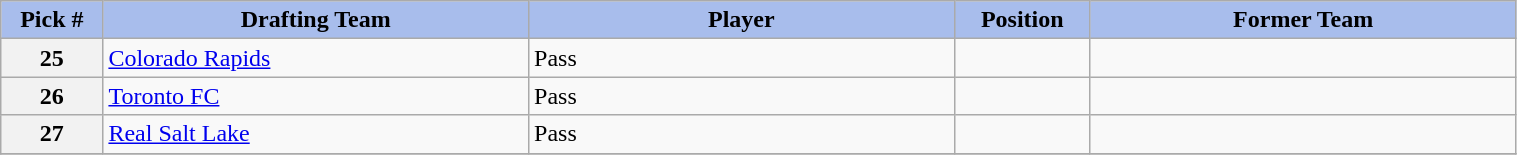<table class="wikitable sortable" style="width: 80%">
<tr>
<th style="background:#A8BDEC;" width=6%>Pick #</th>
<th width=25% style="background:#A8BDEC;">Drafting Team</th>
<th width=25% style="background:#A8BDEC;">Player</th>
<th width=8% style="background:#A8BDEC;">Position</th>
<th width=25% style="background:#A8BDEC;">Former Team</th>
</tr>
<tr>
<th>25</th>
<td><a href='#'>Colorado Rapids</a></td>
<td>Pass</td>
<td></td>
<td></td>
</tr>
<tr>
<th>26</th>
<td><a href='#'>Toronto FC</a></td>
<td>Pass</td>
<td></td>
<td></td>
</tr>
<tr>
<th>27</th>
<td><a href='#'>Real Salt Lake</a></td>
<td>Pass</td>
<td></td>
<td></td>
</tr>
<tr>
</tr>
</table>
